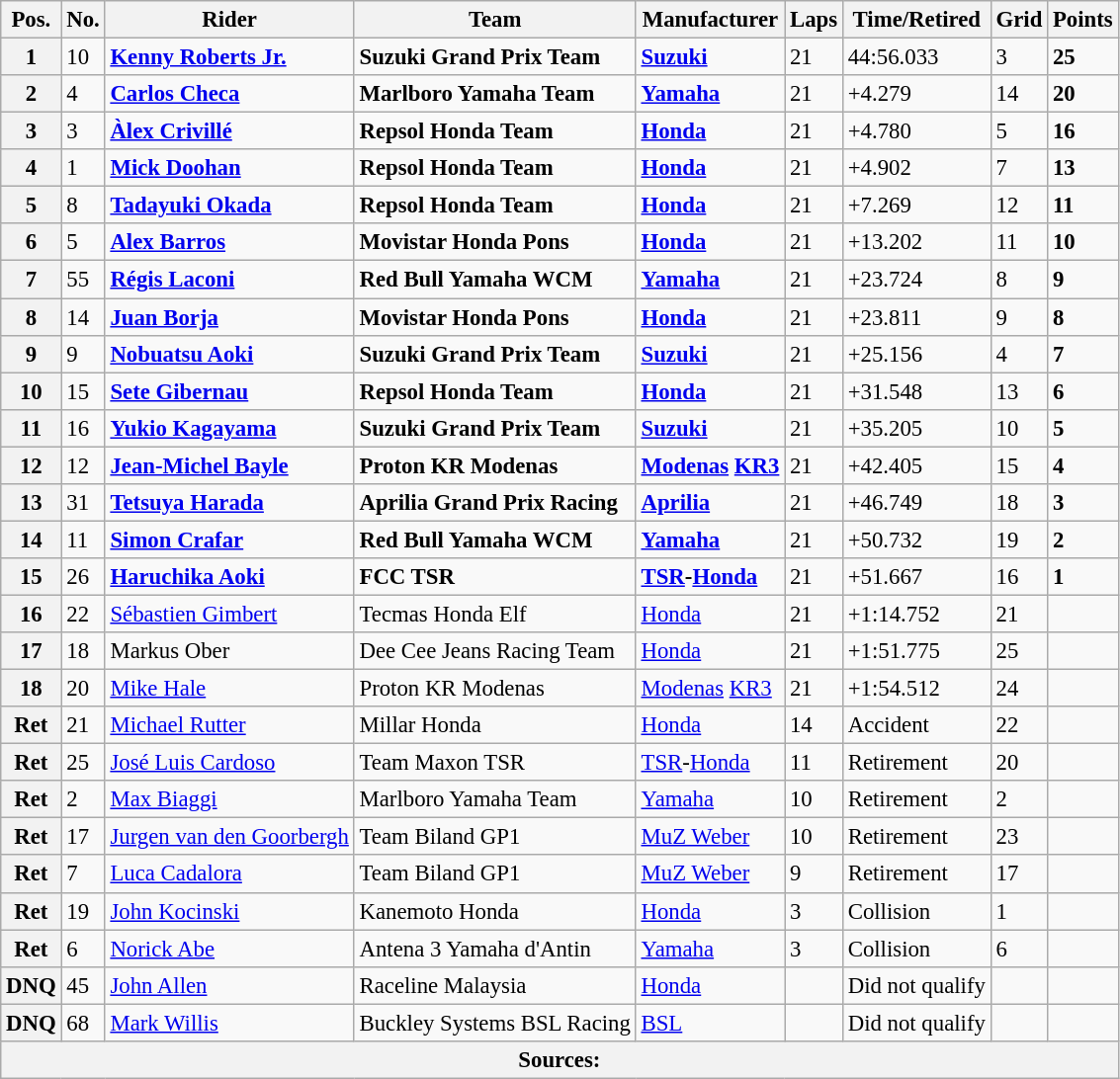<table class="wikitable" style="font-size: 95%;">
<tr>
<th>Pos.</th>
<th>No.</th>
<th>Rider</th>
<th>Team</th>
<th>Manufacturer</th>
<th>Laps</th>
<th>Time/Retired</th>
<th>Grid</th>
<th>Points</th>
</tr>
<tr>
<th>1</th>
<td>10</td>
<td> <strong><a href='#'>Kenny Roberts Jr.</a></strong></td>
<td><strong>Suzuki Grand Prix Team</strong></td>
<td><strong><a href='#'>Suzuki</a></strong></td>
<td>21</td>
<td>44:56.033</td>
<td>3</td>
<td><strong>25</strong></td>
</tr>
<tr>
<th>2</th>
<td>4</td>
<td> <strong><a href='#'>Carlos Checa</a></strong></td>
<td><strong>Marlboro Yamaha Team</strong></td>
<td><strong><a href='#'>Yamaha</a></strong></td>
<td>21</td>
<td>+4.279</td>
<td>14</td>
<td><strong>20</strong></td>
</tr>
<tr>
<th>3</th>
<td>3</td>
<td> <strong><a href='#'>Àlex Crivillé</a></strong></td>
<td><strong>Repsol Honda Team</strong></td>
<td><strong><a href='#'>Honda</a></strong></td>
<td>21</td>
<td>+4.780</td>
<td>5</td>
<td><strong>16</strong></td>
</tr>
<tr>
<th>4</th>
<td>1</td>
<td> <strong><a href='#'>Mick Doohan</a></strong></td>
<td><strong>Repsol Honda Team</strong></td>
<td><strong><a href='#'>Honda</a></strong></td>
<td>21</td>
<td>+4.902</td>
<td>7</td>
<td><strong>13</strong></td>
</tr>
<tr>
<th>5</th>
<td>8</td>
<td> <strong><a href='#'>Tadayuki Okada</a></strong></td>
<td><strong>Repsol Honda Team</strong></td>
<td><strong><a href='#'>Honda</a></strong></td>
<td>21</td>
<td>+7.269</td>
<td>12</td>
<td><strong>11</strong></td>
</tr>
<tr>
<th>6</th>
<td>5</td>
<td> <strong><a href='#'>Alex Barros</a></strong></td>
<td><strong>Movistar Honda Pons</strong></td>
<td><strong><a href='#'>Honda</a></strong></td>
<td>21</td>
<td>+13.202</td>
<td>11</td>
<td><strong>10</strong></td>
</tr>
<tr>
<th>7</th>
<td>55</td>
<td> <strong><a href='#'>Régis Laconi</a></strong></td>
<td><strong>Red Bull Yamaha WCM</strong></td>
<td><strong><a href='#'>Yamaha</a></strong></td>
<td>21</td>
<td>+23.724</td>
<td>8</td>
<td><strong>9</strong></td>
</tr>
<tr>
<th>8</th>
<td>14</td>
<td> <strong><a href='#'>Juan Borja</a></strong></td>
<td><strong>Movistar Honda Pons</strong></td>
<td><strong><a href='#'>Honda</a></strong></td>
<td>21</td>
<td>+23.811</td>
<td>9</td>
<td><strong>8</strong></td>
</tr>
<tr>
<th>9</th>
<td>9</td>
<td> <strong><a href='#'>Nobuatsu Aoki</a></strong></td>
<td><strong>Suzuki Grand Prix Team</strong></td>
<td><strong><a href='#'>Suzuki</a></strong></td>
<td>21</td>
<td>+25.156</td>
<td>4</td>
<td><strong>7</strong></td>
</tr>
<tr>
<th>10</th>
<td>15</td>
<td> <strong><a href='#'>Sete Gibernau</a></strong></td>
<td><strong>Repsol Honda Team</strong></td>
<td><strong><a href='#'>Honda</a></strong></td>
<td>21</td>
<td>+31.548</td>
<td>13</td>
<td><strong>6</strong></td>
</tr>
<tr>
<th>11</th>
<td>16</td>
<td> <strong><a href='#'>Yukio Kagayama</a></strong></td>
<td><strong>Suzuki Grand Prix Team</strong></td>
<td><strong><a href='#'>Suzuki</a></strong></td>
<td>21</td>
<td>+35.205</td>
<td>10</td>
<td><strong>5</strong></td>
</tr>
<tr>
<th>12</th>
<td>12</td>
<td> <strong><a href='#'>Jean-Michel Bayle</a></strong></td>
<td><strong>Proton KR Modenas</strong></td>
<td><strong><a href='#'>Modenas</a> <a href='#'>KR3</a></strong></td>
<td>21</td>
<td>+42.405</td>
<td>15</td>
<td><strong>4</strong></td>
</tr>
<tr>
<th>13</th>
<td>31</td>
<td> <strong><a href='#'>Tetsuya Harada</a></strong></td>
<td><strong>Aprilia Grand Prix Racing</strong></td>
<td><strong><a href='#'>Aprilia</a></strong></td>
<td>21</td>
<td>+46.749</td>
<td>18</td>
<td><strong>3</strong></td>
</tr>
<tr>
<th>14</th>
<td>11</td>
<td> <strong><a href='#'>Simon Crafar</a></strong></td>
<td><strong>Red Bull Yamaha WCM</strong></td>
<td><strong><a href='#'>Yamaha</a></strong></td>
<td>21</td>
<td>+50.732</td>
<td>19</td>
<td><strong>2</strong></td>
</tr>
<tr>
<th>15</th>
<td>26</td>
<td> <strong><a href='#'>Haruchika Aoki</a></strong></td>
<td><strong>FCC TSR</strong></td>
<td><strong><a href='#'>TSR</a>-<a href='#'>Honda</a></strong></td>
<td>21</td>
<td>+51.667</td>
<td>16</td>
<td><strong>1</strong></td>
</tr>
<tr>
<th>16</th>
<td>22</td>
<td> <a href='#'>Sébastien Gimbert</a></td>
<td>Tecmas Honda Elf</td>
<td><a href='#'>Honda</a></td>
<td>21</td>
<td>+1:14.752</td>
<td>21</td>
<td></td>
</tr>
<tr>
<th>17</th>
<td>18</td>
<td> Markus Ober</td>
<td>Dee Cee Jeans Racing Team</td>
<td><a href='#'>Honda</a></td>
<td>21</td>
<td>+1:51.775</td>
<td>25</td>
<td></td>
</tr>
<tr>
<th>18</th>
<td>20</td>
<td> <a href='#'>Mike Hale</a></td>
<td>Proton KR Modenas</td>
<td><a href='#'>Modenas</a> <a href='#'>KR3</a></td>
<td>21</td>
<td>+1:54.512</td>
<td>24</td>
<td></td>
</tr>
<tr>
<th>Ret</th>
<td>21</td>
<td> <a href='#'>Michael Rutter</a></td>
<td>Millar Honda</td>
<td><a href='#'>Honda</a></td>
<td>14</td>
<td>Accident</td>
<td>22</td>
<td></td>
</tr>
<tr>
<th>Ret</th>
<td>25</td>
<td> <a href='#'>José Luis Cardoso</a></td>
<td>Team Maxon TSR</td>
<td><a href='#'>TSR</a>-<a href='#'>Honda</a></td>
<td>11</td>
<td>Retirement</td>
<td>20</td>
<td></td>
</tr>
<tr>
<th>Ret</th>
<td>2</td>
<td> <a href='#'>Max Biaggi</a></td>
<td>Marlboro Yamaha Team</td>
<td><a href='#'>Yamaha</a></td>
<td>10</td>
<td>Retirement</td>
<td>2</td>
<td></td>
</tr>
<tr>
<th>Ret</th>
<td>17</td>
<td> <a href='#'>Jurgen van den Goorbergh</a></td>
<td>Team Biland GP1</td>
<td><a href='#'>MuZ Weber</a></td>
<td>10</td>
<td>Retirement</td>
<td>23</td>
<td></td>
</tr>
<tr>
<th>Ret</th>
<td>7</td>
<td> <a href='#'>Luca Cadalora</a></td>
<td>Team Biland GP1</td>
<td><a href='#'>MuZ Weber</a></td>
<td>9</td>
<td>Retirement</td>
<td>17</td>
<td></td>
</tr>
<tr>
<th>Ret</th>
<td>19</td>
<td> <a href='#'>John Kocinski</a></td>
<td>Kanemoto Honda</td>
<td><a href='#'>Honda</a></td>
<td>3</td>
<td>Collision</td>
<td>1</td>
<td></td>
</tr>
<tr>
<th>Ret</th>
<td>6</td>
<td> <a href='#'>Norick Abe</a></td>
<td>Antena 3 Yamaha d'Antin</td>
<td><a href='#'>Yamaha</a></td>
<td>3</td>
<td>Collision</td>
<td>6</td>
<td></td>
</tr>
<tr>
<th>DNQ</th>
<td>45</td>
<td> <a href='#'>John Allen</a></td>
<td>Raceline Malaysia</td>
<td><a href='#'>Honda</a></td>
<td></td>
<td>Did not qualify</td>
<td></td>
<td></td>
</tr>
<tr>
<th>DNQ</th>
<td>68</td>
<td> <a href='#'>Mark Willis</a></td>
<td>Buckley Systems BSL Racing</td>
<td><a href='#'>BSL</a></td>
<td></td>
<td>Did not qualify</td>
<td></td>
<td></td>
</tr>
<tr>
<th colspan=9>Sources: </th>
</tr>
</table>
